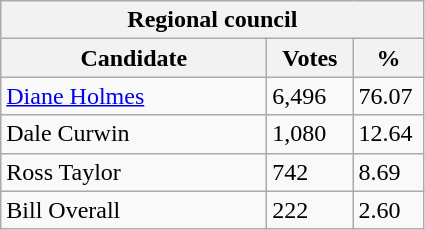<table class="wikitable">
<tr>
<th colspan="3">Regional council</th>
</tr>
<tr>
<th style="width: 170px">Candidate</th>
<th style="width: 50px">Votes</th>
<th style="width: 40px">%</th>
</tr>
<tr>
<td><a href='#'>Diane Holmes</a></td>
<td>6,496</td>
<td>76.07</td>
</tr>
<tr>
<td>Dale Curwin</td>
<td>1,080</td>
<td>12.64</td>
</tr>
<tr>
<td>Ross Taylor</td>
<td>742</td>
<td>8.69</td>
</tr>
<tr>
<td>Bill Overall</td>
<td>222</td>
<td>2.60</td>
</tr>
</table>
